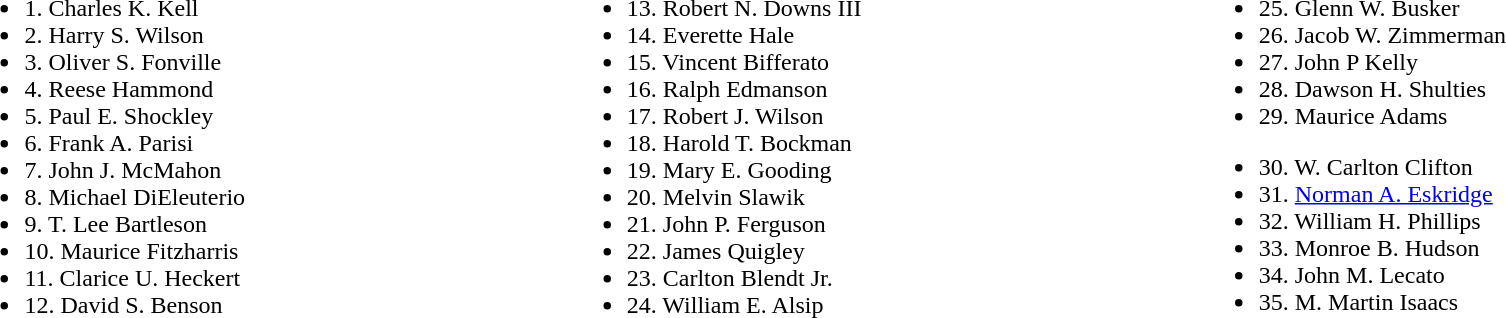<table width=100%>
<tr valign=top>
<td><br><ul><li>1. Charles K. Kell</li><li>2. Harry S. Wilson</li><li>3. Oliver S. Fonville</li><li>4. Reese Hammond</li><li>5. Paul E. Shockley</li><li>6. Frank A. Parisi</li><li>7. John J. McMahon</li><li>8. Michael DiEleuterio</li><li>9. T. Lee Bartleson</li><li>10. Maurice Fitzharris</li><li>11. Clarice U. Heckert</li><li>12. David S. Benson</li></ul></td>
<td><br><ul><li>13. Robert N. Downs III</li><li>14. Everette Hale</li><li>15. Vincent Bifferato</li><li>16. Ralph Edmanson</li><li>17. Robert J. Wilson</li><li>18. Harold T. Bockman</li><li>19. Mary E. Gooding</li><li>20. Melvin Slawik</li><li>21. John P. Ferguson</li><li>22. James Quigley</li><li>23. Carlton Blendt Jr.</li><li>24. William E. Alsip</li></ul></td>
<td><br><ul><li>25. Glenn W. Busker</li><li>26. Jacob W. Zimmerman</li><li>27. John P Kelly</li><li>28. Dawson H. Shulties</li><li>29. Maurice Adams</li></ul><ul><li>30. W. Carlton Clifton</li><li>31. <a href='#'>Norman A. Eskridge</a></li><li>32. William H. Phillips</li><li>33. Monroe B. Hudson</li><li>34. John M. Lecato</li><li>35. M. Martin Isaacs</li></ul></td>
</tr>
</table>
